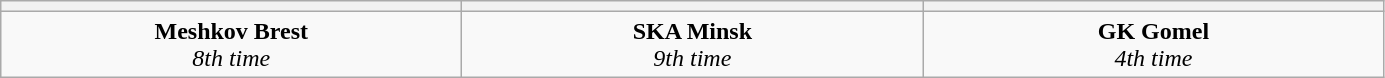<table class="wikitable" style="text-align: center;">
<tr>
<th width="300"></th>
<th width="300"></th>
<th width="300"></th>
</tr>
<tr>
<td><strong>Meshkov Brest</strong><br><em>8th time</em></td>
<td><strong>SKA Minsk</strong><br><em>9th time</em></td>
<td><strong>GK Gomel</strong><br><em>4th time</em></td>
</tr>
</table>
